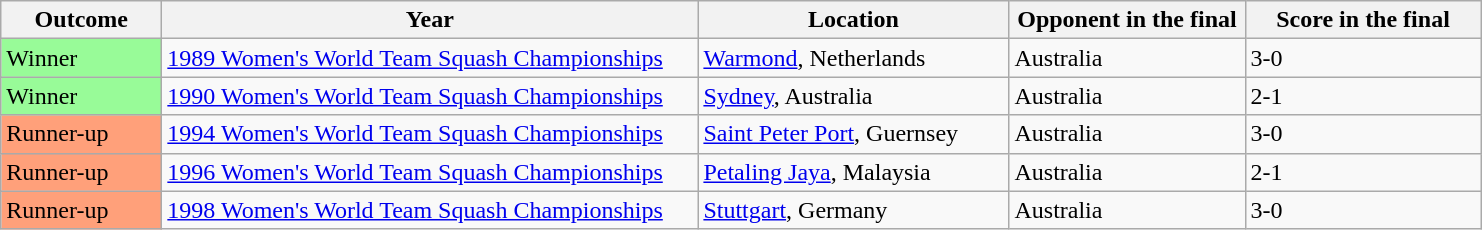<table class="sortable wikitable">
<tr>
<th width="100">Outcome</th>
<th width="350">Year</th>
<th width="200">Location</th>
<th width="150">Opponent in the final</th>
<th width="150">Score in the final</th>
</tr>
<tr>
<td bgcolor="98FB98">Winner</td>
<td><a href='#'>1989 Women's World Team Squash Championships</a></td>
<td><a href='#'>Warmond</a>, Netherlands</td>
<td> Australia</td>
<td>3-0</td>
</tr>
<tr>
<td bgcolor="98FB98">Winner</td>
<td><a href='#'>1990 Women's World Team Squash Championships</a></td>
<td><a href='#'>Sydney</a>, Australia</td>
<td> Australia</td>
<td>2-1</td>
</tr>
<tr>
<td bgcolor="FFA07A">Runner-up</td>
<td><a href='#'>1994 Women's World Team Squash Championships</a></td>
<td><a href='#'>Saint Peter Port</a>, Guernsey</td>
<td> Australia</td>
<td>3-0</td>
</tr>
<tr>
<td bgcolor="FFA07A">Runner-up</td>
<td><a href='#'>1996 Women's World Team Squash Championships</a></td>
<td><a href='#'>Petaling Jaya</a>, Malaysia</td>
<td> Australia</td>
<td>2-1</td>
</tr>
<tr>
<td bgcolor="FFA07A">Runner-up</td>
<td><a href='#'>1998 Women's World Team Squash Championships</a></td>
<td><a href='#'>Stuttgart</a>, Germany</td>
<td> Australia</td>
<td>3-0</td>
</tr>
</table>
